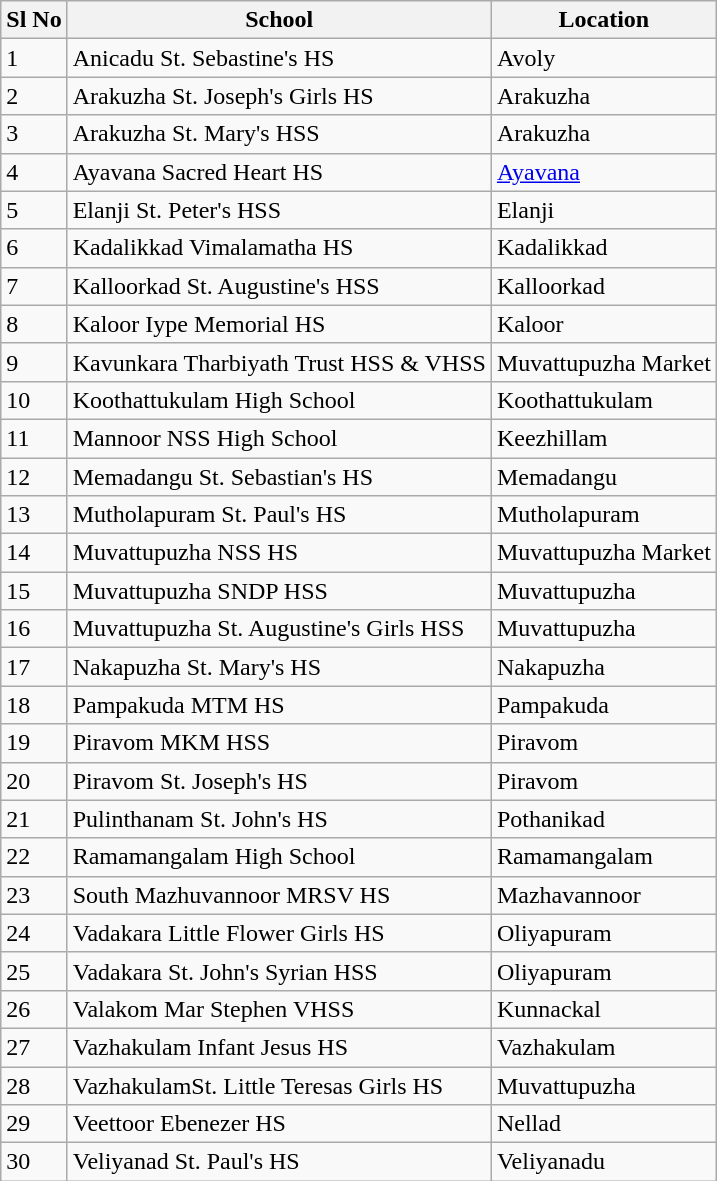<table class="sortable wikitable">
<tr>
<th>Sl No</th>
<th>School</th>
<th>Location</th>
</tr>
<tr>
<td>1</td>
<td>Anicadu St. Sebastine's HS</td>
<td>Avoly</td>
</tr>
<tr>
<td>2</td>
<td>Arakuzha St. Joseph's Girls HS</td>
<td>Arakuzha</td>
</tr>
<tr>
<td>3</td>
<td>Arakuzha St. Mary's HSS</td>
<td>Arakuzha</td>
</tr>
<tr>
<td>4</td>
<td>Ayavana Sacred Heart HS</td>
<td><a href='#'>Ayavana</a></td>
</tr>
<tr>
<td>5</td>
<td>Elanji St. Peter's HSS</td>
<td>Elanji</td>
</tr>
<tr>
<td>6</td>
<td>Kadalikkad Vimalamatha HS</td>
<td>Kadalikkad</td>
</tr>
<tr>
<td>7</td>
<td>Kalloorkad St. Augustine's HSS</td>
<td>Kalloorkad</td>
</tr>
<tr>
<td>8</td>
<td>Kaloor Iype Memorial HS</td>
<td>Kaloor</td>
</tr>
<tr>
<td>9</td>
<td>Kavunkara Tharbiyath Trust HSS & VHSS</td>
<td>Muvattupuzha Market</td>
</tr>
<tr>
<td>10</td>
<td>Koothattukulam High School</td>
<td>Koothattukulam</td>
</tr>
<tr>
<td>11</td>
<td>Mannoor NSS High School</td>
<td>Keezhillam</td>
</tr>
<tr>
<td>12</td>
<td>Memadangu St. Sebastian's HS</td>
<td>Memadangu</td>
</tr>
<tr>
<td>13</td>
<td>Mutholapuram St. Paul's HS</td>
<td>Mutholapuram</td>
</tr>
<tr>
<td>14</td>
<td>Muvattupuzha NSS HS</td>
<td>Muvattupuzha Market</td>
</tr>
<tr>
<td>15</td>
<td>Muvattupuzha SNDP HSS</td>
<td>Muvattupuzha</td>
</tr>
<tr>
<td>16</td>
<td>Muvattupuzha St. Augustine's Girls HSS</td>
<td>Muvattupuzha</td>
</tr>
<tr>
<td>17</td>
<td>Nakapuzha St. Mary's HS</td>
<td>Nakapuzha</td>
</tr>
<tr>
<td>18</td>
<td>Pampakuda MTM HS</td>
<td>Pampakuda</td>
</tr>
<tr>
<td>19</td>
<td>Piravom MKM HSS</td>
<td>Piravom</td>
</tr>
<tr>
<td>20</td>
<td>Piravom St. Joseph's HS</td>
<td>Piravom</td>
</tr>
<tr>
<td>21</td>
<td>Pulinthanam St. John's HS</td>
<td>Pothanikad</td>
</tr>
<tr>
<td>22</td>
<td>Ramamangalam High School</td>
<td>Ramamangalam</td>
</tr>
<tr>
<td>23</td>
<td>South Mazhuvannoor MRSV HS</td>
<td>Mazhavannoor</td>
</tr>
<tr>
<td>24</td>
<td>Vadakara Little Flower Girls HS</td>
<td>Oliyapuram</td>
</tr>
<tr>
<td>25</td>
<td>Vadakara St. John's Syrian HSS</td>
<td>Oliyapuram</td>
</tr>
<tr>
<td>26</td>
<td>Valakom Mar Stephen VHSS</td>
<td>Kunnackal</td>
</tr>
<tr>
<td>27</td>
<td>Vazhakulam Infant Jesus HS</td>
<td>Vazhakulam</td>
</tr>
<tr>
<td>28</td>
<td>VazhakulamSt. Little Teresas Girls HS</td>
<td>Muvattupuzha</td>
</tr>
<tr>
<td>29</td>
<td>Veettoor Ebenezer HS</td>
<td>Nellad</td>
</tr>
<tr>
<td>30</td>
<td>Veliyanad St. Paul's HS</td>
<td>Veliyanadu</td>
</tr>
</table>
